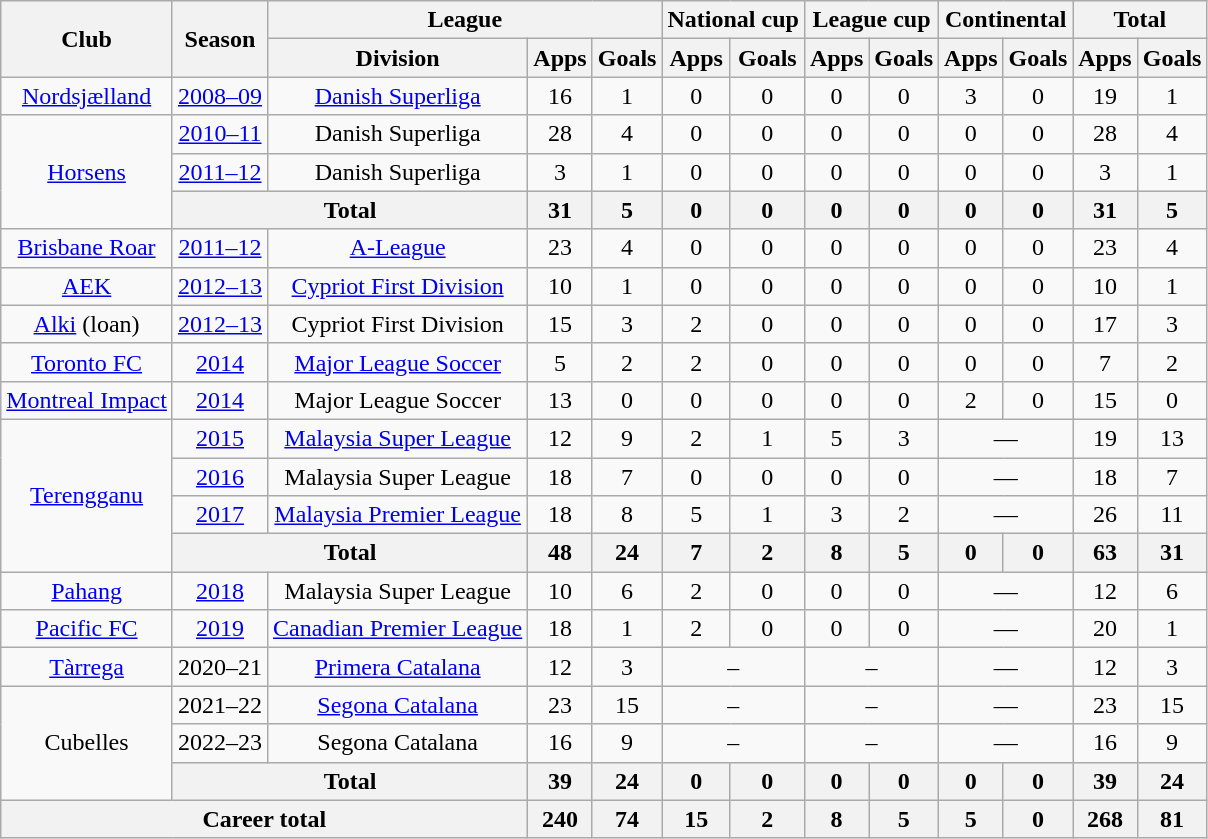<table class="wikitable" style="text-align:center">
<tr>
<th rowspan="2">Club</th>
<th rowspan="2">Season</th>
<th colspan="3">League</th>
<th colspan="2">National cup</th>
<th colspan="2">League cup</th>
<th colspan="2">Continental</th>
<th colspan="2">Total</th>
</tr>
<tr>
<th>Division</th>
<th>Apps</th>
<th>Goals</th>
<th>Apps</th>
<th>Goals</th>
<th>Apps</th>
<th>Goals</th>
<th>Apps</th>
<th>Goals</th>
<th>Apps</th>
<th>Goals</th>
</tr>
<tr>
<td><a href='#'>Nordsjælland</a></td>
<td><a href='#'>2008–09</a></td>
<td><a href='#'>Danish Superliga</a></td>
<td>16</td>
<td>1</td>
<td>0</td>
<td>0</td>
<td>0</td>
<td>0</td>
<td>3</td>
<td>0</td>
<td>19</td>
<td>1</td>
</tr>
<tr>
<td rowspan="3"><a href='#'>Horsens</a></td>
<td><a href='#'>2010–11</a></td>
<td>Danish Superliga</td>
<td>28</td>
<td>4</td>
<td>0</td>
<td>0</td>
<td>0</td>
<td>0</td>
<td>0</td>
<td>0</td>
<td>28</td>
<td>4</td>
</tr>
<tr>
<td><a href='#'>2011–12</a></td>
<td>Danish Superliga</td>
<td>3</td>
<td>1</td>
<td>0</td>
<td>0</td>
<td>0</td>
<td>0</td>
<td>0</td>
<td>0</td>
<td>3</td>
<td>1</td>
</tr>
<tr>
<th colspan="2">Total</th>
<th>31</th>
<th>5</th>
<th>0</th>
<th>0</th>
<th>0</th>
<th>0</th>
<th>0</th>
<th>0</th>
<th>31</th>
<th>5</th>
</tr>
<tr>
<td><a href='#'>Brisbane Roar</a></td>
<td><a href='#'>2011–12</a></td>
<td><a href='#'>A-League</a></td>
<td>23</td>
<td>4</td>
<td>0</td>
<td>0</td>
<td>0</td>
<td>0</td>
<td>0</td>
<td>0</td>
<td>23</td>
<td>4</td>
</tr>
<tr>
<td><a href='#'>AEK</a></td>
<td><a href='#'>2012–13</a></td>
<td><a href='#'>Cypriot First Division</a></td>
<td>10</td>
<td>1</td>
<td>0</td>
<td>0</td>
<td>0</td>
<td>0</td>
<td>0</td>
<td>0</td>
<td>10</td>
<td>1</td>
</tr>
<tr>
<td><a href='#'>Alki</a> (loan)</td>
<td><a href='#'>2012–13</a></td>
<td>Cypriot First Division</td>
<td>15</td>
<td>3</td>
<td>2</td>
<td>0</td>
<td>0</td>
<td>0</td>
<td>0</td>
<td>0</td>
<td>17</td>
<td>3</td>
</tr>
<tr>
<td><a href='#'>Toronto FC</a></td>
<td><a href='#'>2014</a></td>
<td><a href='#'>Major League Soccer</a></td>
<td>5</td>
<td>2</td>
<td>2</td>
<td>0</td>
<td>0</td>
<td>0</td>
<td>0</td>
<td>0</td>
<td>7</td>
<td>2</td>
</tr>
<tr>
<td><a href='#'>Montreal Impact</a></td>
<td><a href='#'>2014</a></td>
<td>Major League Soccer</td>
<td>13</td>
<td>0</td>
<td>0</td>
<td>0</td>
<td>0</td>
<td>0</td>
<td>2</td>
<td>0</td>
<td>15</td>
<td>0</td>
</tr>
<tr>
<td rowspan="4"><a href='#'>Terengganu</a></td>
<td><a href='#'>2015</a></td>
<td><a href='#'>Malaysia Super League</a></td>
<td>12</td>
<td>9</td>
<td>2</td>
<td>1</td>
<td>5</td>
<td>3</td>
<td colspan="2">—</td>
<td>19</td>
<td>13</td>
</tr>
<tr>
<td><a href='#'>2016</a></td>
<td>Malaysia Super League</td>
<td>18</td>
<td>7</td>
<td>0</td>
<td>0</td>
<td>0</td>
<td>0</td>
<td colspan="2">—</td>
<td>18</td>
<td>7</td>
</tr>
<tr>
<td><a href='#'>2017</a></td>
<td><a href='#'>Malaysia Premier League</a></td>
<td>18</td>
<td>8</td>
<td>5</td>
<td>1</td>
<td>3</td>
<td>2</td>
<td colspan="2">—</td>
<td>26</td>
<td>11</td>
</tr>
<tr>
<th colspan="2">Total</th>
<th>48</th>
<th>24</th>
<th>7</th>
<th>2</th>
<th>8</th>
<th>5</th>
<th>0</th>
<th>0</th>
<th>63</th>
<th>31</th>
</tr>
<tr>
<td><a href='#'>Pahang</a></td>
<td><a href='#'>2018</a></td>
<td>Malaysia Super League</td>
<td>10</td>
<td>6</td>
<td>2</td>
<td>0</td>
<td>0</td>
<td>0</td>
<td colspan="2">—</td>
<td>12</td>
<td>6</td>
</tr>
<tr>
<td><a href='#'>Pacific FC</a></td>
<td><a href='#'>2019</a></td>
<td><a href='#'>Canadian Premier League</a></td>
<td>18</td>
<td>1</td>
<td>2</td>
<td>0</td>
<td>0</td>
<td>0</td>
<td colspan="2">—</td>
<td>20</td>
<td>1</td>
</tr>
<tr>
<td><a href='#'>Tàrrega</a></td>
<td>2020–21</td>
<td><a href='#'>Primera Catalana</a></td>
<td>12</td>
<td>3</td>
<td colspan="2">–</td>
<td colspan="2">–</td>
<td colspan="2">—</td>
<td>12</td>
<td>3</td>
</tr>
<tr>
<td rowspan="3">Cubelles</td>
<td>2021–22</td>
<td><a href='#'>Segona Catalana</a></td>
<td>23</td>
<td>15</td>
<td colspan="2">–</td>
<td colspan="2">–</td>
<td colspan="2">—</td>
<td>23</td>
<td>15</td>
</tr>
<tr>
<td>2022–23</td>
<td>Segona Catalana</td>
<td>16</td>
<td>9</td>
<td colspan="2">–</td>
<td colspan="2">–</td>
<td colspan="2">—</td>
<td>16</td>
<td>9</td>
</tr>
<tr>
<th colspan="2">Total</th>
<th>39</th>
<th>24</th>
<th>0</th>
<th>0</th>
<th>0</th>
<th>0</th>
<th>0</th>
<th>0</th>
<th>39</th>
<th>24</th>
</tr>
<tr>
<th colspan="3">Career total</th>
<th>240</th>
<th>74</th>
<th>15</th>
<th>2</th>
<th>8</th>
<th>5</th>
<th>5</th>
<th>0</th>
<th>268</th>
<th>81</th>
</tr>
</table>
